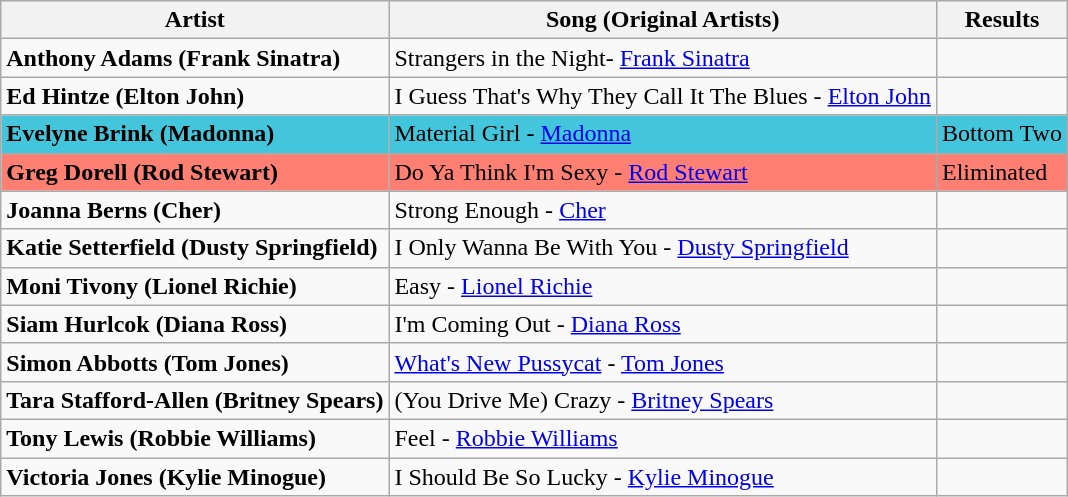<table class=wikitable>
<tr>
<th>Artist</th>
<th>Song (Original Artists)</th>
<th>Results</th>
</tr>
<tr>
<td><strong>Anthony Adams<span> (Frank Sinatra)</span></strong></td>
<td>Strangers in the Night- <a href='#'>Frank Sinatra</a></td>
<td></td>
</tr>
<tr>
<td><strong>Ed Hintze<span> (Elton John)</span></strong></td>
<td>I Guess That's Why They Call It The Blues - <a href='#'>Elton John</a></td>
<td></td>
</tr>
<tr>
<td bgcolor="#43C6DB"><strong>Evelyne Brink<span> (Madonna)</span></strong></td>
<td bgcolor="#43C6DB">Material Girl - <a href='#'>Madonna</a></td>
<td bgcolor="#43C6DB">Bottom Two</td>
</tr>
<tr>
<td bgcolor="#FF8072"><strong>Greg Dorell<span> (Rod Stewart)</span></strong></td>
<td bgcolor="#FF8072">Do Ya Think I'm Sexy - <a href='#'>Rod Stewart</a></td>
<td bgcolor="#FF8072">Eliminated</td>
</tr>
<tr>
<td><strong>Joanna Berns<span> (Cher)</span></strong></td>
<td>Strong Enough - <a href='#'>Cher</a></td>
<td></td>
</tr>
<tr>
<td><strong>Katie Setterfield<span> (Dusty Springfield)</span></strong></td>
<td>I Only Wanna Be With You - <a href='#'>Dusty Springfield</a></td>
<td></td>
</tr>
<tr>
<td><strong>Moni Tivony<span> (Lionel Richie)</span></strong></td>
<td>Easy - <a href='#'>Lionel Richie</a></td>
<td></td>
</tr>
<tr>
<td><strong>Siam Hurlcok<span> (Diana Ross)</span></strong></td>
<td>I'm Coming Out - <a href='#'>Diana Ross</a></td>
<td></td>
</tr>
<tr>
<td><strong>Simon Abbotts<span> (Tom Jones)</span></strong></td>
<td><a href='#'>What's New Pussycat</a> - <a href='#'>Tom Jones</a></td>
<td></td>
</tr>
<tr>
<td><strong>Tara Stafford-Allen<span> (Britney Spears)</span></strong></td>
<td>(You Drive Me) Crazy - <a href='#'>Britney Spears</a></td>
<td></td>
</tr>
<tr>
<td><strong>Tony Lewis<span> (Robbie Williams)</span></strong></td>
<td>Feel - <a href='#'>Robbie Williams</a></td>
<td></td>
</tr>
<tr>
<td><strong>Victoria Jones<span> (Kylie Minogue)</span></strong></td>
<td>I Should Be So Lucky - <a href='#'>Kylie Minogue</a></td>
<td></td>
</tr>
</table>
